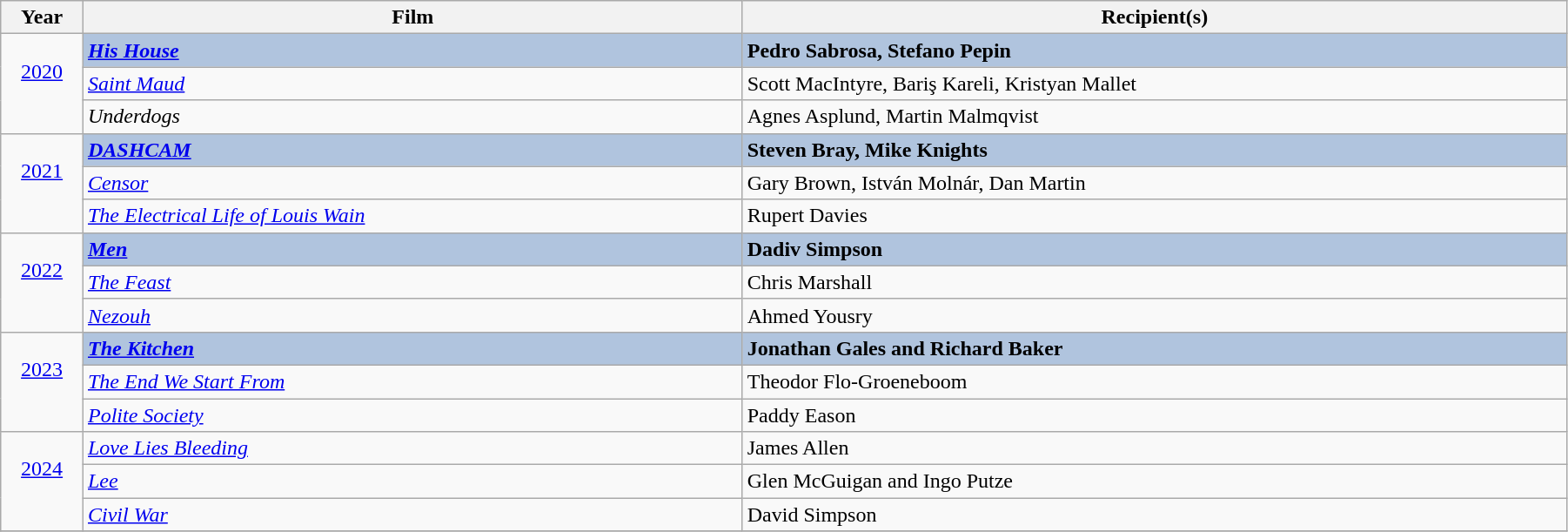<table class="wikitable" width="95%" cellpadding="5">
<tr>
<th width="5%">Year</th>
<th width="40%">Film</th>
<th width="50%">Recipient(s)</th>
</tr>
<tr>
<td rowspan="3" style="text-align:center;"><a href='#'>2020</a><br><br></td>
<td style="background:#B0C4DE"><strong><em><a href='#'>His House</a></em></strong></td>
<td style="background:#B0C4DE"><strong>Pedro Sabrosa, Stefano Pepin</strong></td>
</tr>
<tr>
<td><em><a href='#'>Saint Maud</a></em></td>
<td>Scott MacIntyre, Bariş Kareli, Kristyan Mallet</td>
</tr>
<tr>
<td><em>Underdogs</em></td>
<td>Agnes Asplund, Martin Malmqvist</td>
</tr>
<tr>
<td rowspan="3" style="text-align:center;"><a href='#'>2021</a><br><br></td>
<td style="background:#B0C4DE"><strong><em><a href='#'>DASHCAM</a></em></strong></td>
<td style="background:#B0C4DE"><strong>Steven Bray, Mike Knights</strong></td>
</tr>
<tr>
<td><em><a href='#'>Censor</a></em></td>
<td>Gary Brown, István Molnár, Dan Martin</td>
</tr>
<tr>
<td><em><a href='#'>The Electrical Life of Louis Wain</a></em></td>
<td>Rupert Davies</td>
</tr>
<tr>
<td rowspan="3" style="text-align:center;"><a href='#'>2022</a><br><br></td>
<td style="background:#B0C4DE"><strong><em><a href='#'>Men</a></em></strong></td>
<td style="background:#B0C4DE"><strong>Dadiv Simpson</strong></td>
</tr>
<tr>
<td><em><a href='#'>The Feast</a></em></td>
<td>Chris Marshall</td>
</tr>
<tr>
<td><em><a href='#'>Nezouh</a></em></td>
<td>Ahmed Yousry</td>
</tr>
<tr>
<td rowspan="3" style="text-align:center;"><a href='#'>2023</a><br><br></td>
<td style="background:#B0C4DE"><strong><em><a href='#'>The Kitchen</a></em></strong></td>
<td style="background:#B0C4DE"><strong>Jonathan Gales and Richard Baker</strong></td>
</tr>
<tr>
<td><em><a href='#'>The End We Start From</a></em></td>
<td>Theodor Flo-Groeneboom</td>
</tr>
<tr>
<td><em><a href='#'>Polite Society</a></em></td>
<td>Paddy Eason</td>
</tr>
<tr>
<td rowspan="3" style="text-align:center;"><a href='#'>2024</a><br><br></td>
<td><em><a href='#'>Love Lies Bleeding</a></em></td>
<td>James Allen</td>
</tr>
<tr>
<td><em><a href='#'>Lee</a></em></td>
<td>Glen McGuigan and Ingo Putze</td>
</tr>
<tr>
<td><em><a href='#'>Civil War</a></em></td>
<td>David Simpson</td>
</tr>
<tr>
</tr>
</table>
